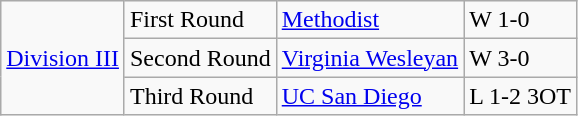<table class="wikitable">
<tr>
<td rowspan="3"><a href='#'>Division III</a></td>
<td>First Round</td>
<td><a href='#'>Methodist</a></td>
<td>W 1-0</td>
</tr>
<tr>
<td>Second Round</td>
<td><a href='#'>Virginia Wesleyan</a></td>
<td>W 3-0</td>
</tr>
<tr>
<td>Third Round</td>
<td><a href='#'>UC San Diego</a></td>
<td>L 1-2 3OT</td>
</tr>
</table>
